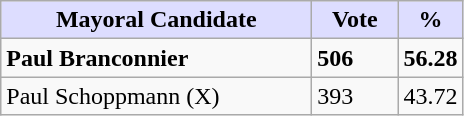<table class="wikitable">
<tr>
<th style="background:#ddf; width:200px;">Mayoral Candidate</th>
<th style="background:#ddf; width:50px;">Vote</th>
<th style="background:#ddf; width:30px;">%</th>
</tr>
<tr>
<td><strong>Paul Branconnier</strong></td>
<td><strong>506</strong></td>
<td><strong>56.28</strong></td>
</tr>
<tr>
<td>Paul Schoppmann (X)</td>
<td>393</td>
<td>43.72</td>
</tr>
</table>
